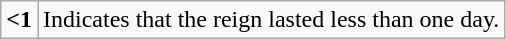<table class="wikitable">
<tr>
<td><strong><1</strong></td>
<td>Indicates that the reign lasted less than one day.</td>
</tr>
</table>
